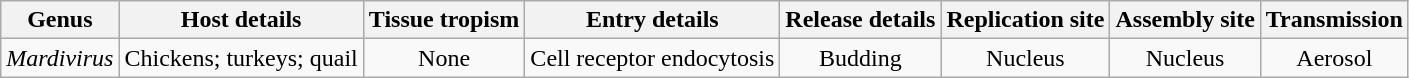<table class="wikitable sortable" style="text-align:center">
<tr>
<th>Genus</th>
<th>Host details</th>
<th>Tissue tropism</th>
<th>Entry details</th>
<th>Release details</th>
<th>Replication site</th>
<th>Assembly site</th>
<th>Transmission</th>
</tr>
<tr>
<td><em>Mardivirus</em></td>
<td>Chickens; turkeys; quail</td>
<td>None</td>
<td>Cell receptor endocytosis</td>
<td>Budding</td>
<td>Nucleus</td>
<td>Nucleus</td>
<td>Aerosol</td>
</tr>
</table>
